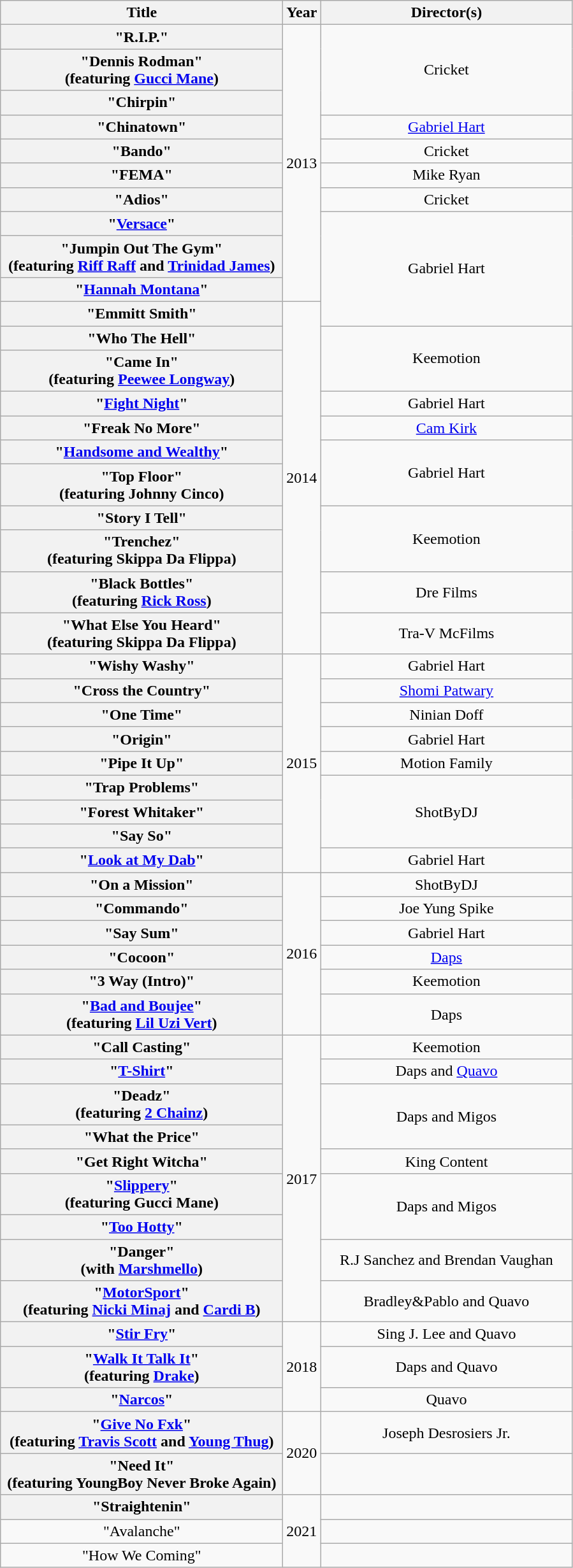<table class="wikitable plainrowheaders" style="text-align:center;">
<tr>
<th scope="col" style="width:18em;">Title</th>
<th scope="col">Year</th>
<th scope="col" style="width:16em;">Director(s)</th>
</tr>
<tr>
<th scope="row">"R.I.P."</th>
<td rowspan="10">2013</td>
<td rowspan="3">Cricket</td>
</tr>
<tr>
<th scope="row">"Dennis Rodman"<br><span>(featuring <a href='#'>Gucci Mane</a>)</span></th>
</tr>
<tr>
<th scope="row">"Chirpin"</th>
</tr>
<tr>
<th scope="row">"Chinatown"</th>
<td><a href='#'>Gabriel Hart</a></td>
</tr>
<tr>
<th scope="row">"Bando"</th>
<td>Cricket</td>
</tr>
<tr>
<th scope="row">"FEMA"</th>
<td>Mike Ryan</td>
</tr>
<tr>
<th scope="row">"Adios"</th>
<td>Cricket</td>
</tr>
<tr>
<th scope="row">"<a href='#'>Versace</a>"</th>
<td rowspan="4">Gabriel Hart</td>
</tr>
<tr>
<th scope="row">"Jumpin Out The Gym"<br><span>(featuring <a href='#'>Riff Raff</a> and <a href='#'>Trinidad James</a>)</span></th>
</tr>
<tr>
<th scope="row">"<a href='#'>Hannah Montana</a>"</th>
</tr>
<tr>
<th scope="row">"Emmitt Smith"</th>
<td rowspan="11">2014</td>
</tr>
<tr>
<th scope="row">"Who The Hell"</th>
<td rowspan="2">Keemotion</td>
</tr>
<tr>
<th scope="row">"Came In"<br><span>(featuring <a href='#'>Peewee Longway</a>)</span></th>
</tr>
<tr>
<th scope="row">"<a href='#'>Fight Night</a>"</th>
<td>Gabriel Hart</td>
</tr>
<tr>
<th scope="row">"Freak No More"</th>
<td><a href='#'>Cam Kirk</a></td>
</tr>
<tr>
<th scope="row">"<a href='#'>Handsome and Wealthy</a>"</th>
<td rowspan="2">Gabriel Hart</td>
</tr>
<tr>
<th scope="row">"Top Floor"<br><span>(featuring Johnny Cinco)</span></th>
</tr>
<tr>
<th scope="row">"Story I Tell"</th>
<td rowspan="2">Keemotion</td>
</tr>
<tr>
<th scope="row">"Trenchez"<br><span>(featuring Skippa Da Flippa)</span></th>
</tr>
<tr>
<th scope="row">"Black Bottles"<br><span>(featuring <a href='#'>Rick Ross</a>)</span></th>
<td>Dre Films</td>
</tr>
<tr>
<th scope="row">"What Else You Heard"<br><span>(featuring Skippa Da Flippa)</span></th>
<td>Tra-V McFilms</td>
</tr>
<tr>
<th scope="row">"Wishy Washy"</th>
<td rowspan="9">2015</td>
<td>Gabriel Hart</td>
</tr>
<tr>
<th scope="row">"Cross the Country"</th>
<td><a href='#'>Shomi Patwary</a></td>
</tr>
<tr>
<th scope="row">"One Time"</th>
<td>Ninian Doff</td>
</tr>
<tr>
<th scope="row">"Origin"</th>
<td>Gabriel Hart</td>
</tr>
<tr>
<th scope="row">"Pipe It Up"</th>
<td>Motion Family</td>
</tr>
<tr>
<th scope="row">"Trap Problems"</th>
<td rowspan="3">ShotByDJ</td>
</tr>
<tr>
<th scope="row">"Forest Whitaker"</th>
</tr>
<tr>
<th scope="row">"Say So"</th>
</tr>
<tr>
<th scope="row">"<a href='#'>Look at My Dab</a>"</th>
<td>Gabriel Hart</td>
</tr>
<tr>
<th scope="row">"On a Mission"</th>
<td rowspan="6">2016</td>
<td>ShotByDJ</td>
</tr>
<tr>
<th scope="row">"Commando"</th>
<td>Joe Yung Spike</td>
</tr>
<tr>
<th scope="row">"Say Sum"</th>
<td>Gabriel Hart</td>
</tr>
<tr>
<th scope="row">"Cocoon"</th>
<td><a href='#'>Daps</a></td>
</tr>
<tr>
<th scope="row">"3 Way (Intro)"</th>
<td>Keemotion</td>
</tr>
<tr>
<th scope="row">"<a href='#'>Bad and Boujee</a>"<br><span>(featuring <a href='#'>Lil Uzi Vert</a>)</span></th>
<td>Daps</td>
</tr>
<tr>
<th scope="row">"Call Casting"</th>
<td rowspan="9">2017</td>
<td>Keemotion</td>
</tr>
<tr>
<th scope="row">"<a href='#'>T-Shirt</a>"</th>
<td>Daps and <a href='#'>Quavo</a></td>
</tr>
<tr>
<th scope="row">"Deadz"<br><span>(featuring <a href='#'>2 Chainz</a>)</span></th>
<td rowspan="2">Daps and Migos</td>
</tr>
<tr>
<th scope="row">"What the Price"</th>
</tr>
<tr>
<th scope="row">"Get Right Witcha"</th>
<td>King Content</td>
</tr>
<tr>
<th scope="row">"<a href='#'>Slippery</a>"<br><span>(featuring Gucci Mane)</span></th>
<td rowspan="2">Daps and Migos</td>
</tr>
<tr>
<th scope="row">"<a href='#'>Too Hotty</a>"</th>
</tr>
<tr>
<th scope="row">"Danger"<br><span>(with <a href='#'>Marshmello</a>)</span></th>
<td>R.J Sanchez and Brendan Vaughan</td>
</tr>
<tr>
<th scope="row">"<a href='#'>MotorSport</a>"<br><span>(featuring <a href='#'>Nicki Minaj</a> and <a href='#'>Cardi B</a>)</span></th>
<td>Bradley&Pablo and Quavo</td>
</tr>
<tr>
<th scope="row">"<a href='#'>Stir Fry</a>"</th>
<td rowspan="3">2018</td>
<td>Sing J. Lee and Quavo</td>
</tr>
<tr>
<th scope="row">"<a href='#'>Walk It Talk It</a>"<br><span>(featuring <a href='#'>Drake</a>)</span></th>
<td>Daps and Quavo</td>
</tr>
<tr>
<th scope="row">"<a href='#'>Narcos</a>"</th>
<td>Quavo</td>
</tr>
<tr>
<th scope="row">"<a href='#'>Give No Fxk</a>"<br><span>(featuring <a href='#'>Travis Scott</a>  and <a href='#'>Young Thug</a>)</span></th>
<td rowspan="2">2020</td>
<td>Joseph Desrosiers  Jr.</td>
</tr>
<tr>
<th scope="row">"Need It"<br><span>(featuring YoungBoy Never Broke Again)</span></th>
<td></td>
</tr>
<tr>
<th scope="row">"Straightenin"</th>
<td rowspan="3">2021</td>
<td></td>
</tr>
<tr>
<td>"Avalanche"</td>
<td></td>
</tr>
<tr>
<td>"How We Coming"</td>
</tr>
</table>
